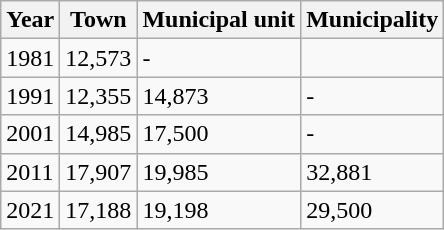<table class="wikitable">
<tr>
<th>Year</th>
<th>Town</th>
<th>Municipal unit</th>
<th>Municipality</th>
</tr>
<tr>
<td>1981</td>
<td>12,573</td>
<td>-</td>
</tr>
<tr>
<td>1991</td>
<td>12,355</td>
<td>14,873</td>
<td>-</td>
</tr>
<tr>
<td>2001</td>
<td>14,985</td>
<td>17,500</td>
<td>-</td>
</tr>
<tr>
<td>2011</td>
<td>17,907</td>
<td>19,985</td>
<td>32,881</td>
</tr>
<tr>
<td>2021</td>
<td>17,188</td>
<td>19,198</td>
<td>29,500</td>
</tr>
</table>
